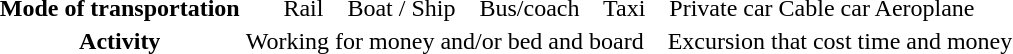<table class=toccolours style="margin:auto; text-align:center">
<tr>
<th>Mode of transportation</th>
<td> Rail    Boat / Ship    Bus/coach    Taxi    Private car  Cable car  Aeroplane</td>
</tr>
<tr>
<th>Activity</th>
<td> Working for money and/or bed and board    Excursion that cost time and money</td>
</tr>
<tr>
</tr>
</table>
